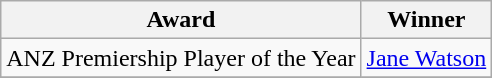<table class="wikitable collapsible">
<tr>
<th>Award</th>
<th>Winner</th>
</tr>
<tr>
<td>ANZ Premiership Player of the Year</td>
<td><a href='#'>Jane Watson</a></td>
</tr>
<tr>
</tr>
</table>
